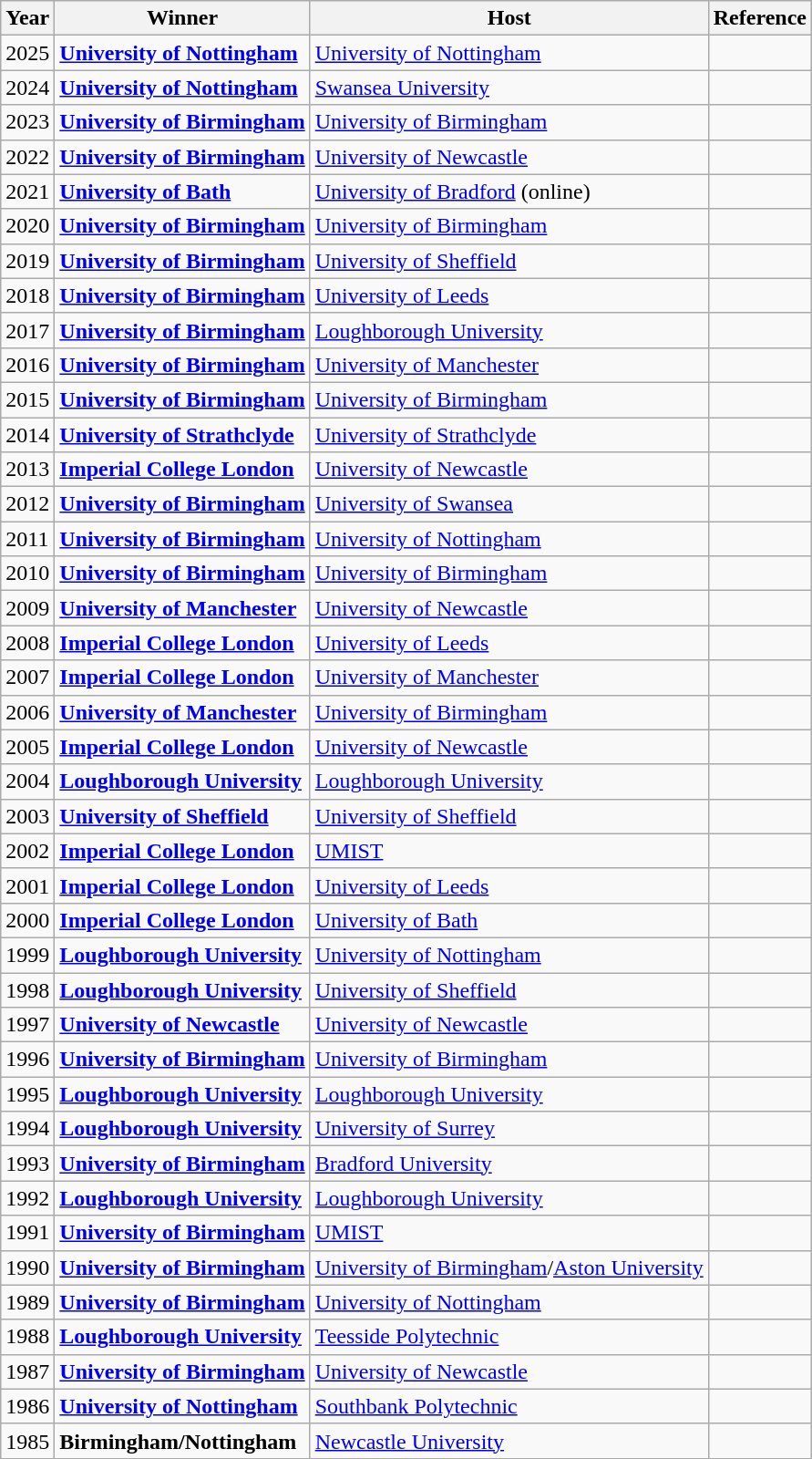<table class="wikitable">
<tr>
<th>Year</th>
<th>Winner</th>
<th>Host</th>
<th>Reference</th>
</tr>
<tr>
<td>2025</td>
<td><strong><a href='#'>University of Nottingham</a></strong></td>
<td><a href='#'>University of Nottingham</a></td>
<td></td>
</tr>
<tr>
<td>2024</td>
<td><strong><a href='#'>University of Nottingham</a></strong></td>
<td><a href='#'>Swansea University</a></td>
<td></td>
</tr>
<tr>
<td>2023</td>
<td><strong><a href='#'>University of Birmingham</a></strong></td>
<td><a href='#'>University of Birmingham</a></td>
<td></td>
</tr>
<tr>
<td>2022</td>
<td><strong><a href='#'>University of Birmingham</a></strong></td>
<td><a href='#'>University of Newcastle</a></td>
<td></td>
</tr>
<tr>
<td>2021</td>
<td><strong><a href='#'>University of Bath</a></strong></td>
<td><a href='#'>University of Bradford</a> (online)</td>
<td></td>
</tr>
<tr>
<td>2020</td>
<td><strong><a href='#'>University of Birmingham</a></strong></td>
<td><a href='#'>University of Birmingham</a></td>
<td></td>
</tr>
<tr>
<td>2019</td>
<td><strong><a href='#'>University of Birmingham</a></strong></td>
<td><a href='#'>University of Sheffield</a></td>
<td></td>
</tr>
<tr>
<td>2018</td>
<td><strong><a href='#'>University of Birmingham</a></strong></td>
<td><a href='#'>University of Leeds</a></td>
<td></td>
</tr>
<tr>
<td>2017</td>
<td><strong><a href='#'>University of Birmingham</a></strong></td>
<td><a href='#'>Loughborough University</a></td>
<td></td>
</tr>
<tr>
<td>2016</td>
<td><strong><a href='#'>University of Birmingham</a></strong></td>
<td><a href='#'>University of Manchester</a></td>
<td></td>
</tr>
<tr>
<td>2015</td>
<td><strong><a href='#'>University of Birmingham</a></strong></td>
<td><a href='#'>University of Birmingham</a></td>
<td></td>
</tr>
<tr>
<td>2014</td>
<td><strong><a href='#'>University of Strathclyde</a></strong></td>
<td><a href='#'>University of Strathclyde</a></td>
<td></td>
</tr>
<tr>
<td>2013</td>
<td><strong> <a href='#'>Imperial College London</a></strong></td>
<td><a href='#'>University of Newcastle</a></td>
<td></td>
</tr>
<tr>
<td>2012</td>
<td><strong> <a href='#'>University of Birmingham</a></strong></td>
<td><a href='#'>University of Swansea</a></td>
<td></td>
</tr>
<tr>
<td>2011</td>
<td><strong><a href='#'>University of Birmingham</a></strong></td>
<td><a href='#'>University of Nottingham</a></td>
<td></td>
</tr>
<tr>
<td>2010</td>
<td><strong><a href='#'>University of Birmingham</a></strong></td>
<td><a href='#'>University of Birmingham</a></td>
<td></td>
</tr>
<tr>
<td>2009</td>
<td><strong><a href='#'>University of Manchester</a></strong></td>
<td><a href='#'>University of Newcastle</a></td>
<td></td>
</tr>
<tr>
<td>2008</td>
<td><strong><a href='#'>Imperial College London</a></strong></td>
<td><a href='#'>University of Leeds</a></td>
<td></td>
</tr>
<tr>
<td>2007</td>
<td><strong><a href='#'>Imperial College London</a></strong></td>
<td><a href='#'>University of Manchester</a></td>
<td></td>
</tr>
<tr>
<td>2006</td>
<td><strong><a href='#'>University of Manchester</a></strong></td>
<td><a href='#'>University of Birmingham</a></td>
<td></td>
</tr>
<tr>
<td>2005</td>
<td><strong><a href='#'>Imperial College London</a></strong></td>
<td><a href='#'>University of Newcastle</a></td>
<td></td>
</tr>
<tr>
<td>2004</td>
<td><strong><a href='#'>Loughborough University</a></strong></td>
<td><a href='#'>Loughborough University</a></td>
<td></td>
</tr>
<tr>
<td>2003</td>
<td><strong><a href='#'>University of Sheffield</a></strong></td>
<td><a href='#'>University of Sheffield</a></td>
<td></td>
</tr>
<tr>
<td>2002</td>
<td><strong><a href='#'>Imperial College London</a></strong></td>
<td><a href='#'>UMIST</a></td>
<td></td>
</tr>
<tr>
<td>2001</td>
<td><strong><a href='#'>Imperial College London</a></strong></td>
<td><a href='#'>University of Leeds</a></td>
<td></td>
</tr>
<tr>
<td>2000</td>
<td><strong><a href='#'>Imperial College London</a></strong></td>
<td><a href='#'>University of Bath</a></td>
<td></td>
</tr>
<tr>
<td>1999</td>
<td><strong><a href='#'>Loughborough University</a></strong></td>
<td><a href='#'>University of Nottingham</a></td>
<td></td>
</tr>
<tr>
<td>1998</td>
<td><strong><a href='#'>Loughborough University</a></strong></td>
<td><a href='#'>University of Sheffield</a></td>
<td></td>
</tr>
<tr>
<td>1997</td>
<td><strong><a href='#'>University of Newcastle</a></strong></td>
<td><a href='#'>University of Newcastle</a></td>
<td></td>
</tr>
<tr>
<td>1996</td>
<td><strong><a href='#'>University of Birmingham</a></strong></td>
<td><a href='#'>University of Birmingham</a></td>
<td></td>
</tr>
<tr>
<td>1995</td>
<td><strong><a href='#'>Loughborough University</a></strong></td>
<td><a href='#'>Loughborough University</a></td>
<td></td>
</tr>
<tr>
<td>1994</td>
<td><strong><a href='#'>Loughborough University</a></strong></td>
<td><a href='#'>University of Surrey</a></td>
<td></td>
</tr>
<tr>
<td>1993</td>
<td><strong><a href='#'>University of Birmingham</a></strong></td>
<td><a href='#'>Bradford University</a></td>
<td></td>
</tr>
<tr>
<td>1992</td>
<td><strong><a href='#'>Loughborough University</a></strong></td>
<td><a href='#'>Loughborough University</a></td>
<td></td>
</tr>
<tr>
<td>1991</td>
<td><strong><a href='#'>University of Birmingham</a></strong></td>
<td><a href='#'>UMIST</a></td>
<td></td>
</tr>
<tr>
<td>1990</td>
<td><strong><a href='#'>University of Birmingham</a></strong></td>
<td><a href='#'>University of Birmingham</a>/<a href='#'>Aston University</a></td>
<td></td>
</tr>
<tr>
<td>1989</td>
<td><strong><a href='#'>University of Birmingham</a></strong></td>
<td><a href='#'>University of Nottingham</a></td>
<td></td>
</tr>
<tr>
<td>1988</td>
<td><strong><a href='#'>Loughborough University</a></strong></td>
<td><a href='#'>Teesside Polytechnic</a></td>
<td></td>
</tr>
<tr>
<td>1987</td>
<td><strong><a href='#'>University of Birmingham</a></strong></td>
<td><a href='#'>University of Newcastle</a></td>
<td></td>
</tr>
<tr>
<td>1986</td>
<td><strong><a href='#'>University of Nottingham</a></strong></td>
<td><a href='#'>Southbank Polytechnic</a></td>
<td></td>
</tr>
<tr>
<td>1985</td>
<td><strong>Birmingham/Nottingham</strong></td>
<td><a href='#'>Newcastle University</a></td>
<td></td>
</tr>
<tr>
</tr>
</table>
